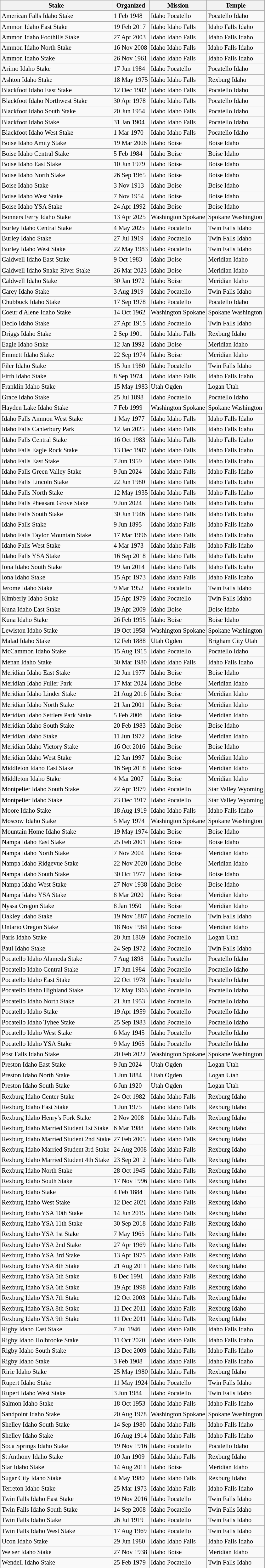<table class="wikitable sortable mw-collapsible mw-collapsed" style="font-size:85%">
<tr>
<th>Stake</th>
<th data-sort-type=date>Organized</th>
<th>Mission</th>
<th>Temple</th>
</tr>
<tr>
<td>American Falls Idaho Stake</td>
<td>1 Feb 1948</td>
<td>Idaho Pocatello</td>
<td>Pocatello Idaho</td>
</tr>
<tr>
<td>Ammon Idaho East Stake</td>
<td>19 Feb 2017</td>
<td>Idaho Idaho Falls</td>
<td>Idaho Falls Idaho</td>
</tr>
<tr>
<td>Ammon Idaho Foothills Stake</td>
<td>27 Apr 2003</td>
<td>Idaho Idaho Falls</td>
<td>Idaho Falls Idaho</td>
</tr>
<tr>
<td>Ammon Idaho North Stake</td>
<td>16 Nov 2008</td>
<td>Idaho Idaho Falls</td>
<td>Idaho Falls Idaho</td>
</tr>
<tr>
<td>Ammon Idaho Stake</td>
<td>26 Nov 1961</td>
<td>Idaho Idaho Falls</td>
<td>Idaho Falls Idaho</td>
</tr>
<tr>
<td>Arimo Idaho Stake</td>
<td>17 Jun 1984</td>
<td>Idaho Pocatello</td>
<td>Pocatello Idaho</td>
</tr>
<tr>
<td>Ashton Idaho Stake</td>
<td>18 May 1975</td>
<td>Idaho Idaho Falls</td>
<td>Rexburg Idaho</td>
</tr>
<tr>
<td>Blackfoot Idaho East Stake</td>
<td>12 Dec 1982</td>
<td>Idaho Idaho Falls</td>
<td>Pocatello Idaho</td>
</tr>
<tr>
<td>Blackfoot Idaho Northwest Stake</td>
<td>30 Apr 1978</td>
<td>Idaho Idaho Falls</td>
<td>Pocatello Idaho</td>
</tr>
<tr>
<td>Blackfoot Idaho South Stake</td>
<td>20 Jun 1954</td>
<td>Idaho Idaho Falls</td>
<td>Pocatello Idaho</td>
</tr>
<tr>
<td>Blackfoot Idaho Stake</td>
<td>31 Jan 1904</td>
<td>Idaho Idaho Falls</td>
<td>Pocatello Idaho</td>
</tr>
<tr>
<td>Blackfoot Idaho West Stake</td>
<td>1 Mar 1970</td>
<td>Idaho Idaho Falls</td>
<td>Pocatello Idaho</td>
</tr>
<tr>
<td>Boise Idaho Amity Stake</td>
<td>19 Mar 2006</td>
<td>Idaho Boise</td>
<td>Boise Idaho</td>
</tr>
<tr>
<td>Boise Idaho Central Stake</td>
<td>5 Feb 1984</td>
<td>Idaho Boise</td>
<td>Boise Idaho</td>
</tr>
<tr>
<td>Boise Idaho East Stake</td>
<td>10 Jun 1979</td>
<td>Idaho Boise</td>
<td>Boise Idaho</td>
</tr>
<tr>
<td>Boise Idaho North Stake</td>
<td>26 Sep 1965</td>
<td>Idaho Boise</td>
<td>Boise Idaho</td>
</tr>
<tr>
<td>Boise Idaho Stake</td>
<td>3 Nov 1913</td>
<td>Idaho Boise</td>
<td>Boise Idaho</td>
</tr>
<tr>
<td>Boise Idaho West Stake</td>
<td>7 Nov 1954</td>
<td>Idaho Boise</td>
<td>Boise Idaho</td>
</tr>
<tr>
<td>Boise Idaho YSA Stake</td>
<td>24 Apr 1992</td>
<td>Idaho Boise</td>
<td>Boise Idaho</td>
</tr>
<tr>
<td>Bonners Ferry Idaho Stake</td>
<td>13 Apr 2025</td>
<td>Washington Spokane</td>
<td>Spokane Washington</td>
</tr>
<tr>
<td>Burley Idaho Central Stake</td>
<td>4 May 2025</td>
<td>Idaho Pocatello</td>
<td>Twin Falls Idaho</td>
</tr>
<tr>
<td>Burley Idaho Stake</td>
<td>27 Jul 1919</td>
<td>Idaho Pocatello</td>
<td>Twin Falls Idaho</td>
</tr>
<tr>
<td>Burley Idaho West Stake</td>
<td>22 May 1983</td>
<td>Idaho Pocatello</td>
<td>Twin Falls Idaho</td>
</tr>
<tr>
<td>Caldwell Idaho East Stake</td>
<td>9 Oct 1983</td>
<td>Idaho Boise</td>
<td>Meridian Idaho</td>
</tr>
<tr>
<td>Caldwell Idaho Snake River Stake</td>
<td>26 Mar 2023</td>
<td>Idaho Boise</td>
<td>Meridian Idaho</td>
</tr>
<tr>
<td>Caldwell Idaho Stake</td>
<td>30 Jan 1972</td>
<td>Idaho Boise</td>
<td>Meridian Idaho</td>
</tr>
<tr>
<td>Carey Idaho Stake</td>
<td>3 Aug 1919</td>
<td>Idaho Pocatello</td>
<td>Twin Falls Idaho</td>
</tr>
<tr>
<td>Chubbuck Idaho Stake</td>
<td>17 Sep 1978</td>
<td>Idaho Pocatello</td>
<td>Pocatello Idaho</td>
</tr>
<tr>
<td>Coeur d'Alene Idaho Stake</td>
<td>14 Oct 1962</td>
<td>Washington Spokane</td>
<td>Spokane Washington</td>
</tr>
<tr>
<td>Declo Idaho Stake</td>
<td>27 Apr 1915</td>
<td>Idaho Pocatello</td>
<td>Twin Falls Idaho</td>
</tr>
<tr>
<td>Driggs Idaho Stake</td>
<td>2 Sep 1901</td>
<td>Idaho Idaho Falls</td>
<td>Rexburg Idaho</td>
</tr>
<tr>
<td>Eagle Idaho Stake</td>
<td>12 Jan 1992</td>
<td>Idaho Boise</td>
<td>Meridian Idaho</td>
</tr>
<tr>
<td>Emmett Idaho Stake</td>
<td>22 Sep 1974</td>
<td>Idaho Boise</td>
<td>Meridian Idaho</td>
</tr>
<tr>
<td>Filer Idaho Stake</td>
<td>15 Jun 1980</td>
<td>Idaho Pocatello</td>
<td>Twin Falls Idaho</td>
</tr>
<tr>
<td>Firth Idaho Stake</td>
<td>8 Sep 1974</td>
<td>Idaho Idaho Falls</td>
<td>Idaho Falls Idaho</td>
</tr>
<tr>
<td>Franklin Idaho Stake</td>
<td>15 May 1983</td>
<td>Utah Ogden</td>
<td>Logan Utah</td>
</tr>
<tr>
<td>Grace Idaho Stake</td>
<td>25 Jul 1898</td>
<td>Idaho Pocatello</td>
<td>Pocatello Idaho</td>
</tr>
<tr>
<td>Hayden Lake Idaho Stake</td>
<td>7 Feb 1999</td>
<td>Washington Spokane</td>
<td>Spokane Washington</td>
</tr>
<tr>
<td>Idaho Falls Ammon West Stake</td>
<td>1 May 1977</td>
<td>Idaho Idaho Falls</td>
<td>Idaho Falls Idaho</td>
</tr>
<tr>
<td>Idaho Falls Canterbury Park</td>
<td>12 Jan 2025</td>
<td>Idaho Idaho Falls</td>
<td>Idaho Falls Idaho</td>
</tr>
<tr>
<td>Idaho Falls Central Stake</td>
<td>16 Oct 1983</td>
<td>Idaho Idaho Falls</td>
<td>Idaho Falls Idaho</td>
</tr>
<tr>
<td>Idaho Falls Eagle Rock Stake</td>
<td>13 Dec 1987</td>
<td>Idaho Idaho Falls</td>
<td>Idaho Falls Idaho</td>
</tr>
<tr>
<td>Idaho Falls East Stake</td>
<td>7 Jun 1959</td>
<td>Idaho Idaho Falls</td>
<td>Idaho Falls Idaho</td>
</tr>
<tr>
<td>Idaho Falls Green Valley Stake</td>
<td>9 Jun 2024</td>
<td>Idaho Idaho Falls</td>
<td>Idaho Falls Idaho</td>
</tr>
<tr>
<td>Idaho Falls Lincoln Stake</td>
<td>22 Jun 1980</td>
<td>Idaho Idaho Falls</td>
<td>Idaho Falls Idaho</td>
</tr>
<tr>
<td>Idaho Falls North Stake</td>
<td>12 May 1935</td>
<td>Idaho Idaho Falls</td>
<td>Idaho Falls Idaho</td>
</tr>
<tr>
<td>Idaho Falls Pheasant Grove Stake</td>
<td>9 Jun 2024</td>
<td>Idaho Idaho Falls</td>
<td>Idaho Falls Idaho</td>
</tr>
<tr>
<td>Idaho Falls South Stake</td>
<td>30 Jun 1946</td>
<td>Idaho Idaho Falls</td>
<td>Idaho Falls Idaho</td>
</tr>
<tr>
<td>Idaho Falls Stake</td>
<td>9 Jun 1895</td>
<td>Idaho Idaho Falls</td>
<td>Idaho Falls Idaho</td>
</tr>
<tr>
<td>Idaho Falls Taylor Mountain Stake</td>
<td>17 Mar 1996</td>
<td>Idaho Idaho Falls</td>
<td>Idaho Falls Idaho</td>
</tr>
<tr>
<td>Idaho Falls West Stake</td>
<td>4 Mar 1973</td>
<td>Idaho Idaho Falls</td>
<td>Idaho Falls Idaho</td>
</tr>
<tr>
<td>Idaho Falls YSA Stake</td>
<td>16 Sep 2018</td>
<td>Idaho Idaho Falls</td>
<td>Idaho Falls Idaho</td>
</tr>
<tr>
<td>Iona Idaho South Stake</td>
<td>19 Jan 2014</td>
<td>Idaho Idaho Falls</td>
<td>Idaho Falls Idaho</td>
</tr>
<tr>
<td>Iona Idaho Stake</td>
<td>15 Apr 1973</td>
<td>Idaho Idaho Falls</td>
<td>Idaho Falls Idaho</td>
</tr>
<tr>
<td>Jerome Idaho Stake</td>
<td>9 Mar 1952</td>
<td>Idaho Pocatello</td>
<td>Twin Falls Idaho</td>
</tr>
<tr>
<td>Kimberly Idaho Stake</td>
<td>15 Apr 1979</td>
<td>Idaho Pocatello</td>
<td>Twin Falls Idaho</td>
</tr>
<tr>
<td>Kuna Idaho East Stake</td>
<td>19 Apr 2009</td>
<td>Idaho Boise</td>
<td>Boise Idaho</td>
</tr>
<tr>
<td>Kuna Idaho Stake</td>
<td>26 Feb 1995</td>
<td>Idaho Boise</td>
<td>Boise Idaho</td>
</tr>
<tr>
<td>Lewiston Idaho Stake</td>
<td>19 Oct 1958</td>
<td>Washington Spokane</td>
<td>Spokane Washington</td>
</tr>
<tr>
<td>Malad Idaho Stake</td>
<td>12 Feb 1888</td>
<td>Utah Ogden</td>
<td>Brigham City Utah</td>
</tr>
<tr>
<td>McCammon Idaho Stake</td>
<td>15 Aug 1915</td>
<td>Idaho Pocatello</td>
<td>Pocatello Idaho</td>
</tr>
<tr>
<td>Menan Idaho Stake</td>
<td>30 Mar 1980</td>
<td>Idaho Idaho Falls</td>
<td>Idaho Falls Idaho</td>
</tr>
<tr>
<td>Meridian Idaho East Stake</td>
<td>12 Jun 1977</td>
<td>Idaho Boise</td>
<td>Boise Idaho</td>
</tr>
<tr>
<td>Meridian Idaho Fuller Park</td>
<td>17 Mar 2024</td>
<td>Idaho Boise</td>
<td>Meridian Idaho</td>
</tr>
<tr>
<td>Meridian Idaho Linder Stake</td>
<td>21 Aug 2016</td>
<td>Idaho Boise</td>
<td>Meridian Idaho</td>
</tr>
<tr>
<td>Meridian Idaho North Stake</td>
<td>21 Jan 2001</td>
<td>Idaho Boise</td>
<td>Meridian Idaho</td>
</tr>
<tr>
<td>Meridian Idaho Settlers Park Stake</td>
<td>5 Feb 2006</td>
<td>Idaho Boise</td>
<td>Meridian Idaho</td>
</tr>
<tr>
<td>Meridian Idaho South Stake</td>
<td>20 Feb 1983</td>
<td>Idaho Boise</td>
<td>Boise Idaho</td>
</tr>
<tr>
<td>Meridian Idaho Stake</td>
<td>11 Jun 1972</td>
<td>Idaho Boise</td>
<td>Meridian Idaho</td>
</tr>
<tr>
<td>Meridian Idaho Victory Stake</td>
<td>16 Oct 2016</td>
<td>Idaho Boise</td>
<td>Boise Idaho</td>
</tr>
<tr>
<td>Meridian Idaho West Stake</td>
<td>12 Jan 1997</td>
<td>Idaho Boise</td>
<td>Meridian Idaho</td>
</tr>
<tr>
<td>Middleton Idaho East Stake</td>
<td>16 Sep 2018</td>
<td>Idaho Boise</td>
<td>Meridian Idaho</td>
</tr>
<tr>
<td>Middleton Idaho Stake</td>
<td>4 Mar 2007</td>
<td>Idaho Boise</td>
<td>Meridian Idaho</td>
</tr>
<tr>
<td>Montpelier Idaho South Stake</td>
<td>22 Apr 1979</td>
<td>Idaho Pocatello</td>
<td>Star Valley Wyoming</td>
</tr>
<tr>
<td>Montpelier Idaho Stake</td>
<td>23 Dec 1917</td>
<td>Idaho Pocatello</td>
<td>Star Valley Wyoming</td>
</tr>
<tr>
<td>Moore Idaho Stake</td>
<td>18 Aug 1919</td>
<td>Idaho Idaho Falls</td>
<td>Idaho Falls Idaho</td>
</tr>
<tr>
<td>Moscow Idaho Stake</td>
<td>5 May 1974</td>
<td>Washington Spokane</td>
<td>Spokane Washington</td>
</tr>
<tr>
<td>Mountain Home Idaho Stake</td>
<td>19 May 1974</td>
<td>Idaho Boise</td>
<td>Boise Idaho</td>
</tr>
<tr>
<td>Nampa Idaho East Stake</td>
<td>25 Feb 2001</td>
<td>Idaho Boise</td>
<td>Boise Idaho</td>
</tr>
<tr>
<td>Nampa Idaho North Stake</td>
<td>7 Nov 2004</td>
<td>Idaho Boise</td>
<td>Meridian Idaho</td>
</tr>
<tr>
<td>Nampa Idaho Ridgevue Stake</td>
<td>22 Nov 2020</td>
<td>Idaho Boise</td>
<td>Meridian Idaho</td>
</tr>
<tr>
<td>Nampa Idaho South Stake</td>
<td>30 Oct 1977</td>
<td>Idaho Boise</td>
<td>Boise Idaho</td>
</tr>
<tr>
<td>Nampa Idaho West Stake</td>
<td>27 Nov 1938</td>
<td>Idaho Boise</td>
<td>Boise Idaho</td>
</tr>
<tr>
<td>Nampa Idaho YSA Stake</td>
<td>8 Mar 2020</td>
<td>Idaho Boise</td>
<td>Meridian Idaho</td>
</tr>
<tr>
<td>Nyssa Oregon Stake</td>
<td>8 Jan 1950</td>
<td>Idaho Boise</td>
<td>Meridian Idaho</td>
</tr>
<tr>
<td>Oakley Idaho Stake</td>
<td>19 Nov 1887</td>
<td>Idaho Pocatello</td>
<td>Twin Falls Idaho</td>
</tr>
<tr>
<td>Ontario Oregon Stake</td>
<td>18 Nov 1984</td>
<td>Idaho Boise</td>
<td>Meridian Idaho</td>
</tr>
<tr>
<td>Paris Idaho Stake</td>
<td>20 Jun 1869</td>
<td>Idaho Pocatello</td>
<td>Logan Utah</td>
</tr>
<tr>
<td>Paul Idaho Stake</td>
<td>24 Sep 1972</td>
<td>Idaho Pocatello</td>
<td>Twin Falls Idaho</td>
</tr>
<tr>
<td>Pocatello Idaho Alameda Stake</td>
<td>7 Aug 1898</td>
<td>Idaho Pocatello</td>
<td>Pocatello Idaho</td>
</tr>
<tr>
<td>Pocatello Idaho Central Stake</td>
<td>17 Jun 1984</td>
<td>Idaho Pocatello</td>
<td>Pocatello Idaho</td>
</tr>
<tr>
<td>Pocatello Idaho East Stake</td>
<td>22 Oct 1978</td>
<td>Idaho Pocatello</td>
<td>Pocatello Idaho</td>
</tr>
<tr>
<td>Pocatello Idaho Highland Stake</td>
<td>12 May 1963</td>
<td>Idaho Pocatello</td>
<td>Pocatello Idaho</td>
</tr>
<tr>
<td>Pocatello Idaho North Stake</td>
<td>21 Jun 1953</td>
<td>Idaho Pocatello</td>
<td>Pocatello Idaho</td>
</tr>
<tr>
<td>Pocatello Idaho Stake</td>
<td>19 Apr 1959</td>
<td>Idaho Pocatello</td>
<td>Pocatello Idaho</td>
</tr>
<tr>
<td>Pocatello Idaho Tyhee Stake</td>
<td>25 Sep 1983</td>
<td>Idaho Pocatello</td>
<td>Pocatello Idaho</td>
</tr>
<tr>
<td>Pocatello Idaho West Stake</td>
<td>6 May 1945</td>
<td>Idaho Pocatello</td>
<td>Pocatello Idaho</td>
</tr>
<tr>
<td>Pocatello Idaho YSA Stake</td>
<td>9 May 1965</td>
<td>Idaho Pocatello</td>
<td>Pocatello Idaho</td>
</tr>
<tr>
<td>Post Falls Idaho Stake</td>
<td>20 Feb 2022</td>
<td>Washington Spokane</td>
<td>Spokane Washington</td>
</tr>
<tr>
<td>Preston Idaho East Stake</td>
<td>9 Jun 2024</td>
<td>Utah Ogden</td>
<td>Logan Utah</td>
</tr>
<tr>
<td>Preston Idaho North Stake</td>
<td>1 Jun 1884</td>
<td>Utah Ogden</td>
<td>Logan Utah</td>
</tr>
<tr>
<td>Preston Idaho South Stake</td>
<td>6 Jun 1920</td>
<td>Utah Ogden</td>
<td>Logan Utah</td>
</tr>
<tr>
<td>Rexburg Idaho Center Stake</td>
<td>24 Oct 1982</td>
<td>Idaho Idaho Falls</td>
<td>Rexburg Idaho</td>
</tr>
<tr>
<td>Rexburg Idaho East Stake</td>
<td>1 Jun 1975</td>
<td>Idaho Idaho Falls</td>
<td>Rexburg Idaho</td>
</tr>
<tr>
<td>Rexburg Idaho Henry's Fork Stake</td>
<td>2 Nov 2008</td>
<td>Idaho Idaho Falls</td>
<td>Rexburg Idaho</td>
</tr>
<tr>
<td>Rexburg Idaho Married Student 1st Stake</td>
<td>6 Mar 1988</td>
<td>Idaho Idaho Falls</td>
<td>Rexburg Idaho</td>
</tr>
<tr>
<td>Rexburg Idaho Married Student 2nd Stake</td>
<td>27 Feb 2005</td>
<td>Idaho Idaho Falls</td>
<td>Rexburg Idaho</td>
</tr>
<tr>
<td>Rexburg Idaho Married Student 3rd Stake</td>
<td>24 Aug 2008</td>
<td>Idaho Idaho Falls</td>
<td>Rexburg Idaho</td>
</tr>
<tr>
<td>Rexburg Idaho Married Student 4th Stake</td>
<td>23 Sep 2012</td>
<td>Idaho Idaho Falls</td>
<td>Rexburg Idaho</td>
</tr>
<tr>
<td>Rexburg Idaho North Stake</td>
<td>28 Oct 1945</td>
<td>Idaho Idaho Falls</td>
<td>Rexburg Idaho</td>
</tr>
<tr>
<td>Rexburg Idaho South Stake</td>
<td>17 Nov 1996</td>
<td>Idaho Idaho Falls</td>
<td>Rexburg Idaho</td>
</tr>
<tr>
<td>Rexburg Idaho Stake</td>
<td>4 Feb 1884</td>
<td>Idaho Idaho Falls</td>
<td>Rexburg Idaho</td>
</tr>
<tr>
<td>Rexburg Idaho West Stake</td>
<td>12 Dec 2021</td>
<td>Idaho Idaho Falls</td>
<td>Rexburg Idaho</td>
</tr>
<tr>
<td>Rexburg Idaho YSA 10th Stake</td>
<td>14 Jun 2015</td>
<td>Idaho Idaho Falls</td>
<td>Rexburg Idaho</td>
</tr>
<tr>
<td>Rexburg Idaho YSA 11th Stake</td>
<td>30 Sep 2018</td>
<td>Idaho Idaho Falls</td>
<td>Rexburg Idaho</td>
</tr>
<tr>
<td>Rexburg Idaho YSA 1st Stake</td>
<td>7 May 1965</td>
<td>Idaho Idaho Falls</td>
<td>Rexburg Idaho</td>
</tr>
<tr>
<td>Rexburg Idaho YSA 2nd Stake</td>
<td>27 Apr 1969</td>
<td>Idaho Idaho Falls</td>
<td>Rexburg Idaho</td>
</tr>
<tr>
<td>Rexburg Idaho YSA 3rd Stake</td>
<td>13 Apr 1975</td>
<td>Idaho Idaho Falls</td>
<td>Rexburg Idaho</td>
</tr>
<tr>
<td>Rexburg Idaho YSA 4th Stake</td>
<td>21 Aug 2011</td>
<td>Idaho Idaho Falls</td>
<td>Rexburg Idaho</td>
</tr>
<tr>
<td>Rexburg Idaho YSA 5th Stake</td>
<td>8 Dec 1991</td>
<td>Idaho Idaho Falls</td>
<td>Rexburg Idaho</td>
</tr>
<tr>
<td>Rexburg Idaho YSA 6th Stake</td>
<td>19 Apr 1998</td>
<td>Idaho Idaho Falls</td>
<td>Rexburg Idaho</td>
</tr>
<tr>
<td>Rexburg Idaho YSA 7th Stake</td>
<td>12 Oct 2003</td>
<td>Idaho Idaho Falls</td>
<td>Rexburg Idaho</td>
</tr>
<tr>
<td>Rexburg Idaho YSA 8th Stake</td>
<td>11 Dec 2011</td>
<td>Idaho Idaho Falls</td>
<td>Rexburg Idaho</td>
</tr>
<tr>
<td>Rexburg Idaho YSA 9th Stake</td>
<td>11 Dec 2011</td>
<td>Idaho Idaho Falls</td>
<td>Rexburg Idaho</td>
</tr>
<tr>
<td>Rigby Idaho East Stake</td>
<td>7 Jul 1946</td>
<td>Idaho Idaho Falls</td>
<td>Idaho Falls Idaho</td>
</tr>
<tr>
<td>Rigby Idaho Holbrooke Stake</td>
<td>11 Oct 2020</td>
<td>Idaho Idaho Falls</td>
<td>Idaho Falls Idaho</td>
</tr>
<tr>
<td>Rigby Idaho South Stake</td>
<td>13 Dec 2009</td>
<td>Idaho Idaho Falls</td>
<td>Idaho Falls Idaho</td>
</tr>
<tr>
<td>Rigby Idaho Stake</td>
<td>3 Feb 1908</td>
<td>Idaho Idaho Falls</td>
<td>Idaho Falls Idaho</td>
</tr>
<tr>
<td>Ririe Idaho Stake</td>
<td>25 May 1980</td>
<td>Idaho Idaho Falls</td>
<td>Rexburg Idaho</td>
</tr>
<tr>
<td>Rupert Idaho Stake</td>
<td>11 May 1924</td>
<td>Idaho Pocatello</td>
<td>Twin Falls Idaho</td>
</tr>
<tr>
<td>Rupert Idaho West Stake</td>
<td>3 Jun 1984</td>
<td>Idaho Pocatello</td>
<td>Twin Falls Idaho</td>
</tr>
<tr>
<td>Salmon Idaho Stake</td>
<td>18 Oct 1953</td>
<td>Idaho Idaho Falls</td>
<td>Idaho Falls Idaho</td>
</tr>
<tr>
<td>Sandpoint Idaho Stake</td>
<td>20 Aug 1978</td>
<td>Washington Spokane</td>
<td>Spokane Washington</td>
</tr>
<tr>
<td>Shelley Idaho South Stake</td>
<td>14 Sep 1980</td>
<td>Idaho Idaho Falls</td>
<td>Idaho Falls Idaho</td>
</tr>
<tr>
<td>Shelley Idaho Stake</td>
<td>16 Aug 1914</td>
<td>Idaho Idaho Falls</td>
<td>Idaho Falls Idaho</td>
</tr>
<tr>
<td>Soda Springs Idaho Stake</td>
<td>19 Nov 1916</td>
<td>Idaho Pocatello</td>
<td>Pocatello Idaho</td>
</tr>
<tr>
<td>St Anthony Idaho Stake</td>
<td>10 Jan 1909</td>
<td>Idaho Idaho Falls</td>
<td>Rexburg Idaho</td>
</tr>
<tr>
<td>Star Idaho Stake</td>
<td>14 Aug 2011</td>
<td>Idaho Boise</td>
<td>Meridian Idaho</td>
</tr>
<tr>
<td>Sugar City Idaho Stake</td>
<td>4 May 1980</td>
<td>Idaho Idaho Falls</td>
<td>Rexburg Idaho</td>
</tr>
<tr>
<td>Terreton Idaho Stake</td>
<td>25 Mar 1973</td>
<td>Idaho Idaho Falls</td>
<td>Idaho Falls Idaho</td>
</tr>
<tr>
<td>Twin Falls Idaho East Stake</td>
<td>19 Nov 2016</td>
<td>Idaho Pocatello</td>
<td>Twin Falls Idaho</td>
</tr>
<tr>
<td>Twin Falls Idaho South Stake</td>
<td>14 Sep 2008</td>
<td>Idaho Pocatello</td>
<td>Twin Falls Idaho</td>
</tr>
<tr>
<td>Twin Falls Idaho Stake</td>
<td>26 Jul 1919</td>
<td>Idaho Pocatello</td>
<td>Twin Falls Idaho</td>
</tr>
<tr>
<td>Twin Falls Idaho West Stake</td>
<td>17 Aug 1969</td>
<td>Idaho Pocatello</td>
<td>Twin Falls Idaho</td>
</tr>
<tr>
<td>Ucon Idaho Stake</td>
<td>29 Jun 1980</td>
<td>Idaho Idaho Falls</td>
<td>Idaho Falls Idaho</td>
</tr>
<tr>
<td>Weiser Idaho Stake</td>
<td>27 Nov 1938</td>
<td>Idaho Boise</td>
<td>Meridian Idaho</td>
</tr>
<tr>
<td>Wendell Idaho Stake</td>
<td>25 Feb 1979</td>
<td>Idaho Pocatello</td>
<td>Twin Falls Idaho</td>
</tr>
</table>
